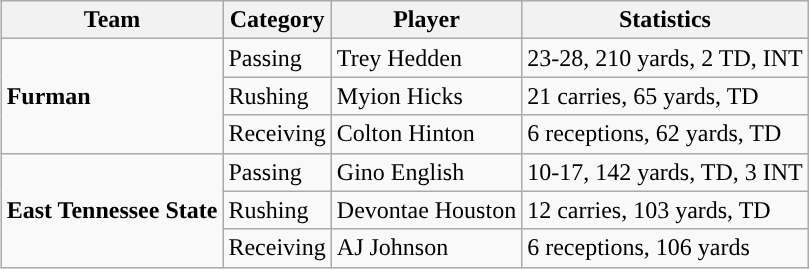<table class="wikitable" style="float: right;">
<tr>
<th>Team</th>
<th>Category</th>
<th>Player</th>
<th>Statistics</th>
</tr>
<tr>
<td rowspan=3><strong>Furman</strong></td>
<td>Passing</td>
<td>Trey Hedden</td>
<td>23-28, 210 yards, 2 TD, INT</td>
</tr>
<tr>
<td>Rushing</td>
<td>Myion Hicks</td>
<td>21 carries, 65 yards, TD</td>
</tr>
<tr>
<td>Receiving</td>
<td>Colton Hinton</td>
<td>6 receptions, 62 yards, TD</td>
</tr>
<tr>
<td rowspan=3><strong>East Tennessee State</strong></td>
<td>Passing</td>
<td>Gino English</td>
<td>10-17, 142 yards, TD, 3 INT</td>
</tr>
<tr>
<td>Rushing</td>
<td>Devontae Houston</td>
<td>12 carries, 103 yards, TD</td>
</tr>
<tr>
<td>Receiving</td>
<td>AJ Johnson</td>
<td>6 receptions, 106 yards</td>
</tr>
</table>
